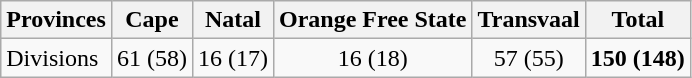<table class="wikitable">
<tr>
<th>Provinces</th>
<th>Cape</th>
<th>Natal</th>
<th>Orange Free State</th>
<th>Transvaal</th>
<th>Total</th>
</tr>
<tr>
<td>Divisions</td>
<td align="center">61 (58)</td>
<td align="center">16 (17)</td>
<td align="center">16 (18)</td>
<td align="center">57 (55)</td>
<td align="center"><strong>150 (148)</strong></td>
</tr>
</table>
